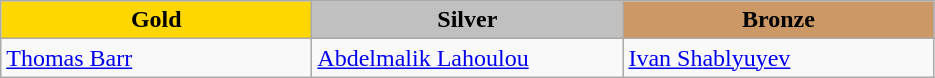<table class="wikitable" style="text-align:left">
<tr align="center">
<td width=200 bgcolor=gold><strong>Gold</strong></td>
<td width=200 bgcolor=silver><strong>Silver</strong></td>
<td width=200 bgcolor=CC9966><strong>Bronze</strong></td>
</tr>
<tr>
<td><a href='#'>Thomas Barr</a><br><em></em></td>
<td><a href='#'>Abdelmalik Lahoulou</a><br><em></em></td>
<td><a href='#'>Ivan Shablyuyev</a><br><em></em></td>
</tr>
</table>
